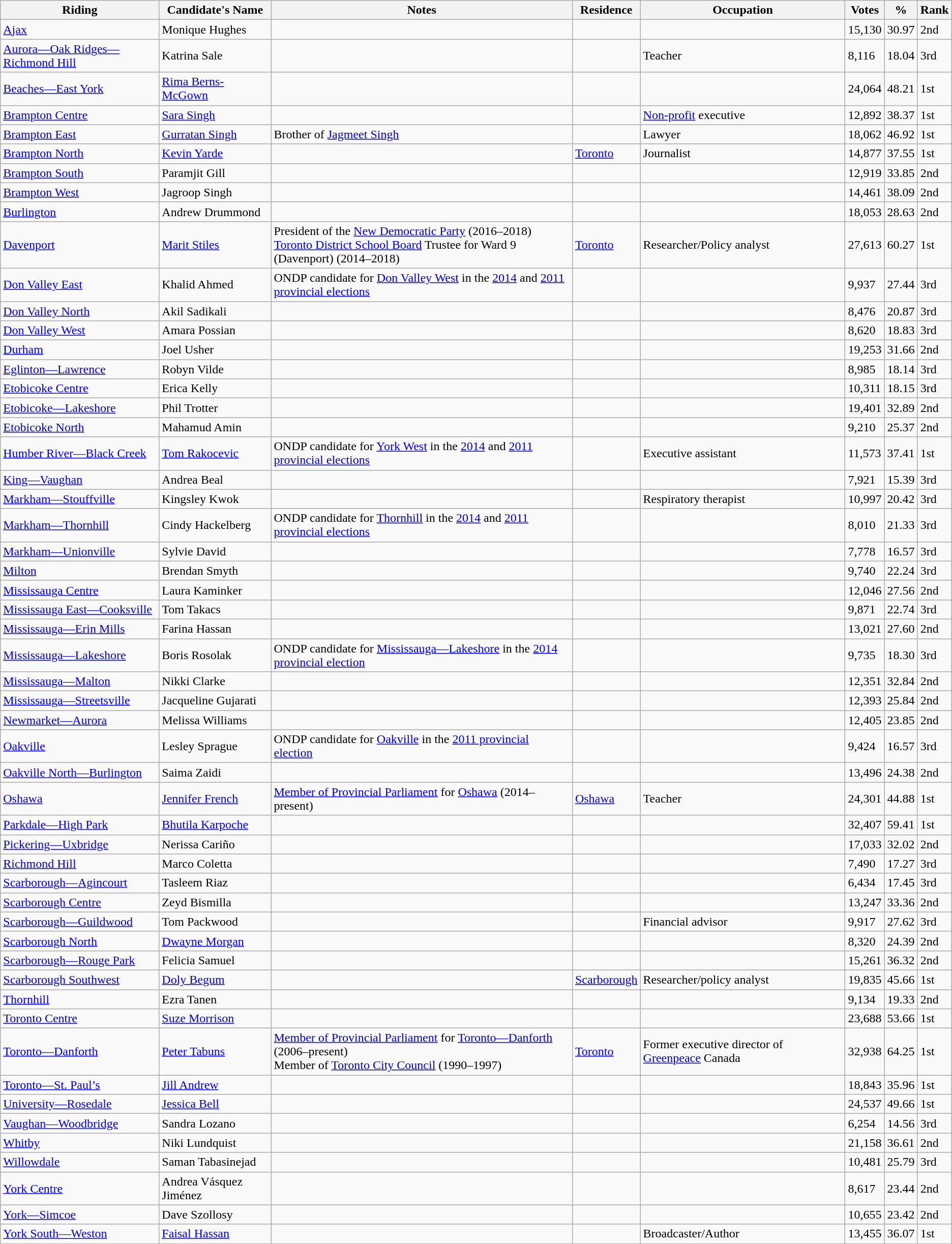<table class="wikitable sortable">
<tr>
<th>Riding<br></th>
<th>Candidate's Name</th>
<th>Notes</th>
<th>Residence</th>
<th>Occupation</th>
<th>Votes</th>
<th>%</th>
<th>Rank</th>
</tr>
<tr>
<td><a href='#'>Ajax</a></td>
<td>Monique Hughes</td>
<td></td>
<td></td>
<td></td>
<td>15,130</td>
<td>30.97</td>
<td>2nd</td>
</tr>
<tr>
<td><a href='#'>Aurora—Oak Ridges—Richmond Hill</a></td>
<td>Katrina Sale</td>
<td></td>
<td></td>
<td>Teacher</td>
<td>8,116</td>
<td>18.04</td>
<td>3rd</td>
</tr>
<tr>
<td><a href='#'>Beaches—East York</a></td>
<td><a href='#'>Rima Berns-McGown</a></td>
<td></td>
<td></td>
<td></td>
<td>24,064</td>
<td>48.21</td>
<td>1st</td>
</tr>
<tr>
<td><a href='#'>Brampton Centre</a></td>
<td><a href='#'>Sara Singh</a></td>
<td></td>
<td></td>
<td><a href='#'>Non-profit</a> executive</td>
<td>12,892</td>
<td>38.37</td>
<td>1st</td>
</tr>
<tr>
<td><a href='#'>Brampton East</a></td>
<td><a href='#'>Gurratan Singh</a></td>
<td>Brother of <a href='#'>Jagmeet Singh</a></td>
<td></td>
<td>Lawyer</td>
<td>18,062</td>
<td>46.92</td>
<td>1st</td>
</tr>
<tr>
<td><a href='#'>Brampton North</a></td>
<td><a href='#'>Kevin Yarde</a></td>
<td></td>
<td><a href='#'>Toronto</a></td>
<td>Journalist</td>
<td>14,877</td>
<td>37.55</td>
<td>1st</td>
</tr>
<tr>
<td><a href='#'>Brampton South</a></td>
<td>Paramjit Gill</td>
<td></td>
<td></td>
<td></td>
<td>12,919</td>
<td>33.85</td>
<td>2nd</td>
</tr>
<tr>
<td><a href='#'>Brampton West</a></td>
<td>Jagroop Singh</td>
<td></td>
<td></td>
<td></td>
<td>14,461</td>
<td>38.09</td>
<td>2nd</td>
</tr>
<tr>
<td><a href='#'>Burlington</a></td>
<td>Andrew Drummond</td>
<td></td>
<td></td>
<td></td>
<td>18,053</td>
<td>28.63</td>
<td>2nd</td>
</tr>
<tr>
<td><a href='#'>Davenport</a></td>
<td><a href='#'>Marit Stiles</a></td>
<td>President of the <a href='#'>New Democratic Party</a> (2016–2018) <br> <a href='#'>Toronto District School Board</a> Trustee for Ward 9 (Davenport) (2014–2018)</td>
<td><a href='#'>Toronto</a></td>
<td>Researcher/Policy analyst</td>
<td>27,613</td>
<td>60.27</td>
<td>1st</td>
</tr>
<tr>
<td><a href='#'>Don Valley East</a></td>
<td>Khalid Ahmed</td>
<td>ONDP candidate for <a href='#'>Don Valley West</a> in the <a href='#'>2014</a> and <a href='#'>2011 provincial elections</a></td>
<td></td>
<td></td>
<td>9,937</td>
<td>27.44</td>
<td>3rd</td>
</tr>
<tr>
<td><a href='#'>Don Valley North</a></td>
<td>Akil Sadikali</td>
<td></td>
<td></td>
<td></td>
<td>8,476</td>
<td>20.87</td>
<td>3rd</td>
</tr>
<tr>
<td><a href='#'>Don Valley West</a></td>
<td>Amara Possian</td>
<td></td>
<td></td>
<td></td>
<td>8,620</td>
<td>18.83</td>
<td>3rd</td>
</tr>
<tr>
<td><a href='#'>Durham</a></td>
<td>Joel Usher</td>
<td></td>
<td></td>
<td></td>
<td>19,253</td>
<td>31.66</td>
<td>2nd</td>
</tr>
<tr>
<td><a href='#'>Eglinton—Lawrence</a></td>
<td>Robyn Vilde</td>
<td></td>
<td></td>
<td></td>
<td>8,985</td>
<td>18.14</td>
<td>3rd</td>
</tr>
<tr>
<td><a href='#'>Etobicoke Centre</a></td>
<td>Erica Kelly</td>
<td></td>
<td></td>
<td></td>
<td>10,311</td>
<td>18.15</td>
<td>3rd</td>
</tr>
<tr>
<td><a href='#'>Etobicoke—Lakeshore</a></td>
<td>Phil Trotter</td>
<td></td>
<td></td>
<td></td>
<td>19,401</td>
<td>32.89</td>
<td>2nd</td>
</tr>
<tr>
<td><a href='#'>Etobicoke North</a></td>
<td>Mahamud Amin</td>
<td></td>
<td></td>
<td></td>
<td>9,210</td>
<td>25.37</td>
<td>2nd</td>
</tr>
<tr>
<td><a href='#'>Humber River—Black Creek</a></td>
<td><a href='#'>Tom Rakocevic</a></td>
<td>ONDP candidate for <a href='#'>York West</a> in the <a href='#'>2014</a> and <a href='#'>2011 provincial elections</a></td>
<td></td>
<td>Executive assistant</td>
<td>11,573</td>
<td>37.41</td>
<td>1st</td>
</tr>
<tr>
<td><a href='#'>King—Vaughan</a></td>
<td>Andrea Beal</td>
<td></td>
<td></td>
<td></td>
<td>7,921</td>
<td>15.39</td>
<td>3rd</td>
</tr>
<tr>
<td><a href='#'>Markham—Stouffville</a></td>
<td>Kingsley Kwok</td>
<td></td>
<td></td>
<td>Respiratory therapist</td>
<td>10,997</td>
<td>20.42</td>
<td>3rd</td>
</tr>
<tr>
<td><a href='#'>Markham—Thornhill</a></td>
<td>Cindy Hackelberg</td>
<td>ONDP candidate for <a href='#'>Thornhill</a> in the <a href='#'>2014</a> and <a href='#'>2011 provincial elections</a></td>
<td></td>
<td></td>
<td>8,010</td>
<td>21.33</td>
<td>3rd</td>
</tr>
<tr>
<td><a href='#'>Markham—Unionville</a></td>
<td>Sylvie David</td>
<td></td>
<td></td>
<td></td>
<td>7,778</td>
<td>16.57</td>
<td>3rd</td>
</tr>
<tr>
<td><a href='#'>Milton</a></td>
<td>Brendan Smyth</td>
<td></td>
<td></td>
<td></td>
<td>9,740</td>
<td>22.24</td>
<td>3rd</td>
</tr>
<tr>
<td><a href='#'>Mississauga Centre</a></td>
<td>Laura Kaminker</td>
<td></td>
<td></td>
<td></td>
<td>12,046</td>
<td>27.56</td>
<td>2nd</td>
</tr>
<tr>
<td><a href='#'>Mississauga East—Cooksville</a></td>
<td>Tom Takacs</td>
<td></td>
<td></td>
<td></td>
<td>9,871</td>
<td>22.74</td>
<td>3rd</td>
</tr>
<tr>
<td><a href='#'>Mississauga—Erin Mills</a></td>
<td>Farina Hassan</td>
<td></td>
<td></td>
<td></td>
<td>13,021</td>
<td>27.60</td>
<td>2nd</td>
</tr>
<tr>
<td><a href='#'>Mississauga—Lakeshore</a></td>
<td>Boris Rosolak</td>
<td>ONDP candidate for <a href='#'>Mississauga—Lakeshore</a> in the <a href='#'>2014 provincial election</a></td>
<td></td>
<td></td>
<td>9,735</td>
<td>18.30</td>
<td>3rd</td>
</tr>
<tr>
<td><a href='#'>Mississauga—Malton</a></td>
<td>Nikki Clarke</td>
<td></td>
<td></td>
<td></td>
<td>12,351</td>
<td>32.84</td>
<td>2nd</td>
</tr>
<tr>
<td><a href='#'>Mississauga—Streetsville</a></td>
<td>Jacqueline Gujarati</td>
<td></td>
<td></td>
<td></td>
<td>12,393</td>
<td>25.84</td>
<td>2nd</td>
</tr>
<tr>
<td><a href='#'>Newmarket—Aurora</a></td>
<td>Melissa Williams</td>
<td></td>
<td></td>
<td></td>
<td>12,405</td>
<td>23.85</td>
<td>2nd</td>
</tr>
<tr>
<td><a href='#'>Oakville</a></td>
<td>Lesley Sprague</td>
<td>ONDP candidate for <a href='#'>Oakville</a> in the <a href='#'>2011 provincial election</a></td>
<td></td>
<td></td>
<td>9,424</td>
<td>16.57</td>
<td>3rd</td>
</tr>
<tr>
<td><a href='#'>Oakville North—Burlington</a></td>
<td>Saima Zaidi</td>
<td></td>
<td></td>
<td></td>
<td>13,496</td>
<td>24.38</td>
<td>2nd</td>
</tr>
<tr>
<td><a href='#'>Oshawa</a></td>
<td><a href='#'>Jennifer French</a></td>
<td><a href='#'>Member of Provincial Parliament</a> for <a href='#'>Oshawa</a> (2014–present)</td>
<td><a href='#'>Oshawa</a></td>
<td>Teacher</td>
<td>24,301</td>
<td>44.88</td>
<td>1st</td>
</tr>
<tr>
<td><a href='#'>Parkdale—High Park</a></td>
<td><a href='#'>Bhutila Karpoche</a></td>
<td></td>
<td></td>
<td></td>
<td>32,407</td>
<td>59.41</td>
<td>1st</td>
</tr>
<tr>
<td><a href='#'>Pickering—Uxbridge</a></td>
<td>Nerissa Cariño</td>
<td></td>
<td></td>
<td></td>
<td>17,033</td>
<td>32.02</td>
<td>2nd</td>
</tr>
<tr>
<td><a href='#'>Richmond Hill</a></td>
<td>Marco Coletta</td>
<td></td>
<td></td>
<td></td>
<td>7,490</td>
<td>17.27</td>
<td>3rd</td>
</tr>
<tr>
<td><a href='#'>Scarborough—Agincourt</a></td>
<td>Tasleem Riaz</td>
<td></td>
<td></td>
<td></td>
<td>6,434</td>
<td>17.45</td>
<td>3rd</td>
</tr>
<tr>
<td><a href='#'>Scarborough Centre</a></td>
<td>Zeyd Bismilla</td>
<td></td>
<td></td>
<td></td>
<td>13,247</td>
<td>33.36</td>
<td>2nd</td>
</tr>
<tr>
<td><a href='#'>Scarborough—Guildwood</a></td>
<td>Tom Packwood</td>
<td></td>
<td></td>
<td>Financial advisor</td>
<td>9,917</td>
<td>27.62</td>
<td>3rd</td>
</tr>
<tr>
<td><a href='#'>Scarborough North</a></td>
<td><a href='#'>Dwayne Morgan</a></td>
<td></td>
<td></td>
<td></td>
<td>8,320</td>
<td>24.39</td>
<td>2nd</td>
</tr>
<tr>
<td><a href='#'>Scarborough—Rouge Park</a></td>
<td>Felicia Samuel</td>
<td></td>
<td></td>
<td></td>
<td>15,261</td>
<td>36.32</td>
<td>2nd</td>
</tr>
<tr>
<td><a href='#'>Scarborough Southwest</a></td>
<td><a href='#'>Doly Begum</a></td>
<td></td>
<td><a href='#'>Scarborough</a></td>
<td>Researcher/policy analyst</td>
<td>19,835</td>
<td>45.66</td>
<td>1st</td>
</tr>
<tr>
<td><a href='#'>Thornhill</a></td>
<td>Ezra Tanen</td>
<td></td>
<td></td>
<td></td>
<td>9,134</td>
<td>19.33</td>
<td>2nd</td>
</tr>
<tr>
<td><a href='#'>Toronto Centre</a></td>
<td><a href='#'>Suze Morrison</a></td>
<td></td>
<td></td>
<td></td>
<td>23,688</td>
<td>53.66</td>
<td>1st</td>
</tr>
<tr>
<td><a href='#'>Toronto—Danforth</a></td>
<td><a href='#'>Peter Tabuns</a></td>
<td><a href='#'>Member of Provincial Parliament</a> for <a href='#'>Toronto—Danforth</a> (2006–present) <br> Member of <a href='#'>Toronto City Council</a> (1990–1997)</td>
<td><a href='#'>Toronto</a></td>
<td>Former executive director of <a href='#'>Greenpeace</a> Canada</td>
<td>32,938</td>
<td>64.25</td>
<td>1st</td>
</tr>
<tr>
<td><a href='#'>Toronto—St. Paul’s</a></td>
<td><a href='#'>Jill Andrew</a></td>
<td></td>
<td></td>
<td></td>
<td>18,843</td>
<td>35.96</td>
<td>1st</td>
</tr>
<tr>
<td><a href='#'>University—Rosedale</a></td>
<td><a href='#'>Jessica Bell</a></td>
<td></td>
<td></td>
<td></td>
<td>24,537</td>
<td>49.66</td>
<td>1st</td>
</tr>
<tr>
<td><a href='#'>Vaughan—Woodbridge</a></td>
<td>Sandra Lozano</td>
<td></td>
<td></td>
<td></td>
<td>6,254</td>
<td>14.56</td>
<td>3rd</td>
</tr>
<tr>
<td><a href='#'>Whitby</a></td>
<td>Niki Lundquist</td>
<td></td>
<td></td>
<td></td>
<td>21,158</td>
<td>36.61</td>
<td>2nd</td>
</tr>
<tr>
<td><a href='#'>Willowdale</a></td>
<td>Saman Tabasinejad</td>
<td></td>
<td></td>
<td></td>
<td>10,481</td>
<td>25.79</td>
<td>3rd</td>
</tr>
<tr>
<td><a href='#'>York Centre</a></td>
<td>Andrea Vásquez Jiménez</td>
<td></td>
<td></td>
<td></td>
<td>8,617</td>
<td>23.44</td>
<td>2nd</td>
</tr>
<tr>
<td><a href='#'>York—Simcoe</a></td>
<td>Dave Szollosy</td>
<td></td>
<td></td>
<td></td>
<td>10,655</td>
<td>23.42</td>
<td>2nd</td>
</tr>
<tr>
<td><a href='#'>York South—Weston</a></td>
<td><a href='#'>Faisal Hassan</a></td>
<td></td>
<td></td>
<td>Broadcaster/Author</td>
<td>13,455</td>
<td>36.07</td>
<td>1st</td>
</tr>
</table>
